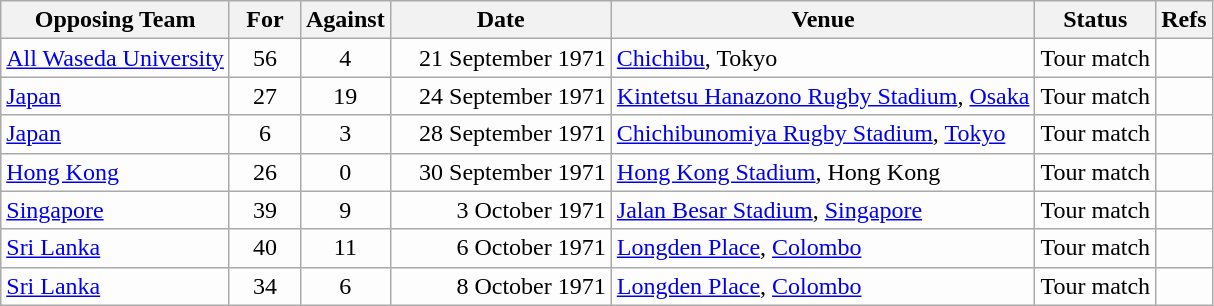<table class=wikitable>
<tr>
<th>Opposing Team</th>
<th>For</th>
<th>Against</th>
<th>Date</th>
<th>Venue</th>
<th>Status</th>
<th>Refs</th>
</tr>
<tr bgcolor=#fdfdfd>
<td><a href='#'>All Waseda University</a></td>
<td align=center width=40>56</td>
<td align=center width=40>4</td>
<td width=140 align=right>21 September 1971</td>
<td><a href='#'>Chichibu</a>, Tokyo</td>
<td>Tour match</td>
<td></td>
</tr>
<tr bgcolor=#fdfdfd>
<td><a href='#'>Japan</a></td>
<td align=center width=40>27</td>
<td align=center width=40>19</td>
<td width=140 align=right>24 September 1971</td>
<td><a href='#'>Kintetsu Hanazono Rugby Stadium</a>, <a href='#'>Osaka</a></td>
<td>Tour match</td>
<td></td>
</tr>
<tr bgcolor=#fdfdfd>
<td><a href='#'>Japan</a></td>
<td align=center width=40>6</td>
<td align=center width=40>3</td>
<td width=140 align=right>28 September 1971</td>
<td><a href='#'>Chichibunomiya Rugby Stadium</a>, <a href='#'>Tokyo</a></td>
<td>Tour match</td>
<td></td>
</tr>
<tr bgcolor=#fdfdfd>
<td><a href='#'>Hong Kong</a></td>
<td align=center width=40>26</td>
<td align=center width=40>0</td>
<td width=140 align=right>30 September 1971</td>
<td><a href='#'>Hong Kong Stadium</a>, Hong Kong</td>
<td>Tour match</td>
<td></td>
</tr>
<tr bgcolor=#fdfdfd>
<td><a href='#'>Singapore</a></td>
<td align=center width=40>39</td>
<td align=center width=40>9</td>
<td width=140 align=right>3 October 1971</td>
<td><a href='#'>Jalan Besar Stadium</a>, <a href='#'>Singapore</a></td>
<td>Tour match</td>
<td></td>
</tr>
<tr bgcolor=#fdfdfd>
<td><a href='#'>Sri Lanka</a></td>
<td align=center width=40>40</td>
<td align=center width=40>11</td>
<td width=140 align=right>6 October 1971</td>
<td><a href='#'>Longden Place</a>, <a href='#'>Colombo</a></td>
<td>Tour match</td>
<td></td>
</tr>
<tr bgcolor=#fdfdfd>
<td><a href='#'>Sri Lanka</a></td>
<td align=center width=40>34</td>
<td align=center width=40>6</td>
<td width=140 align=right>8 October 1971</td>
<td><a href='#'>Longden Place</a>, <a href='#'>Colombo</a></td>
<td>Tour match</td>
<td></td>
</tr>
</table>
